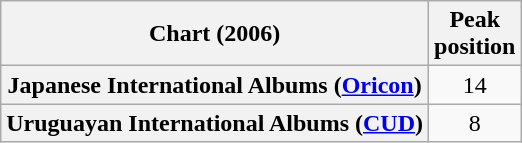<table class="wikitable plainrowheaders" style="text-align:center">
<tr>
<th scope="col">Chart (2006)</th>
<th scope="col">Peak<br>position</th>
</tr>
<tr>
<th scope="row">Japanese International Albums (<a href='#'>Oricon</a>)</th>
<td>14</td>
</tr>
<tr>
<th scope="row">Uruguayan International Albums (<a href='#'>CUD</a>)</th>
<td>8</td>
</tr>
</table>
